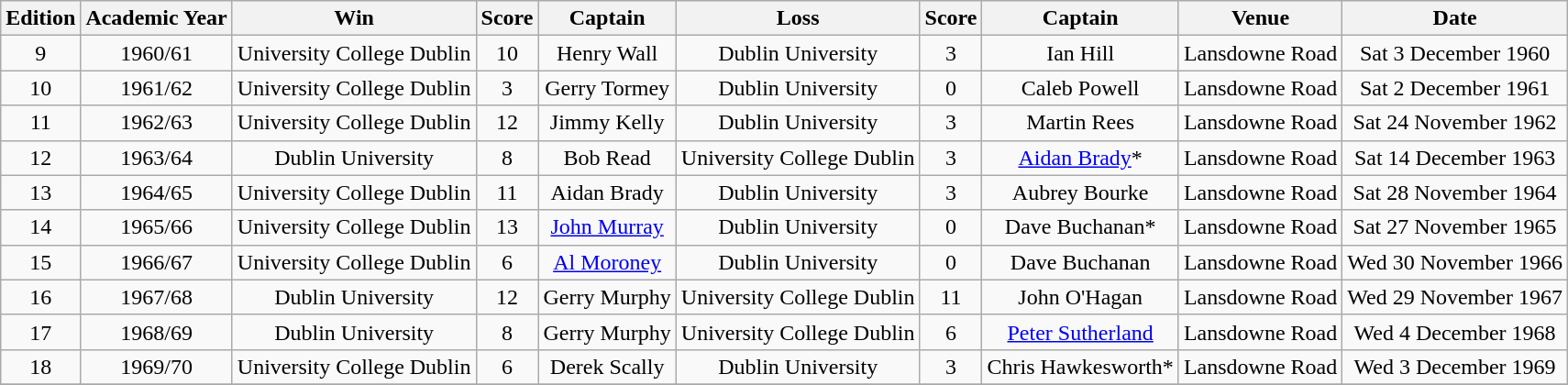<table class="wikitable">
<tr>
<th>Edition</th>
<th>Academic Year</th>
<th>Win</th>
<th>Score</th>
<th>Captain</th>
<th>Loss</th>
<th>Score</th>
<th>Captain</th>
<th>Venue</th>
<th>Date</th>
</tr>
<tr align="center">
<td>9</td>
<td>1960/61</td>
<td>University College Dublin</td>
<td>10</td>
<td>Henry Wall</td>
<td>Dublin University</td>
<td>3</td>
<td>Ian Hill</td>
<td>Lansdowne Road</td>
<td>Sat 3 December 1960</td>
</tr>
<tr align="center">
<td>10</td>
<td>1961/62</td>
<td>University College Dublin</td>
<td>3</td>
<td>Gerry Tormey</td>
<td>Dublin University</td>
<td>0</td>
<td>Caleb Powell</td>
<td>Lansdowne Road</td>
<td>Sat 2 December 1961</td>
</tr>
<tr align="center">
<td>11</td>
<td>1962/63</td>
<td>University College Dublin</td>
<td>12</td>
<td>Jimmy Kelly</td>
<td>Dublin University</td>
<td>3</td>
<td>Martin Rees</td>
<td>Lansdowne Road</td>
<td>Sat 24 November 1962</td>
</tr>
<tr align="center">
<td>12</td>
<td>1963/64</td>
<td>Dublin University</td>
<td>8</td>
<td>Bob Read</td>
<td>University College Dublin</td>
<td>3</td>
<td><a href='#'>Aidan Brady</a>*</td>
<td>Lansdowne Road</td>
<td>Sat 14 December 1963</td>
</tr>
<tr align="center">
<td>13</td>
<td>1964/65</td>
<td>University College Dublin</td>
<td>11</td>
<td>Aidan Brady</td>
<td>Dublin University</td>
<td>3</td>
<td>Aubrey Bourke</td>
<td>Lansdowne Road</td>
<td>Sat 28 November 1964</td>
</tr>
<tr align="center">
<td>14</td>
<td>1965/66</td>
<td>University College Dublin</td>
<td>13</td>
<td><a href='#'>John Murray</a></td>
<td>Dublin University</td>
<td>0</td>
<td>Dave Buchanan*</td>
<td>Lansdowne Road</td>
<td>Sat 27 November 1965</td>
</tr>
<tr align="center">
<td>15</td>
<td>1966/67</td>
<td>University College Dublin</td>
<td>6</td>
<td><a href='#'>Al Moroney</a></td>
<td>Dublin University</td>
<td>0</td>
<td>Dave Buchanan</td>
<td>Lansdowne Road</td>
<td>Wed 30 November 1966</td>
</tr>
<tr align="center">
<td>16</td>
<td>1967/68</td>
<td>Dublin University</td>
<td>12</td>
<td>Gerry Murphy</td>
<td>University College Dublin</td>
<td>11</td>
<td>John O'Hagan</td>
<td>Lansdowne Road</td>
<td>Wed 29 November 1967</td>
</tr>
<tr align="center">
<td>17</td>
<td>1968/69</td>
<td>Dublin University</td>
<td>8</td>
<td>Gerry Murphy</td>
<td>University College Dublin</td>
<td>6</td>
<td><a href='#'>Peter Sutherland</a></td>
<td>Lansdowne Road</td>
<td>Wed 4 December 1968</td>
</tr>
<tr align="center">
<td>18</td>
<td>1969/70</td>
<td>University College Dublin</td>
<td>6</td>
<td>Derek Scally</td>
<td>Dublin University</td>
<td>3</td>
<td>Chris Hawkesworth*</td>
<td>Lansdowne Road</td>
<td>Wed 3 December 1969</td>
</tr>
<tr align="center">
</tr>
</table>
